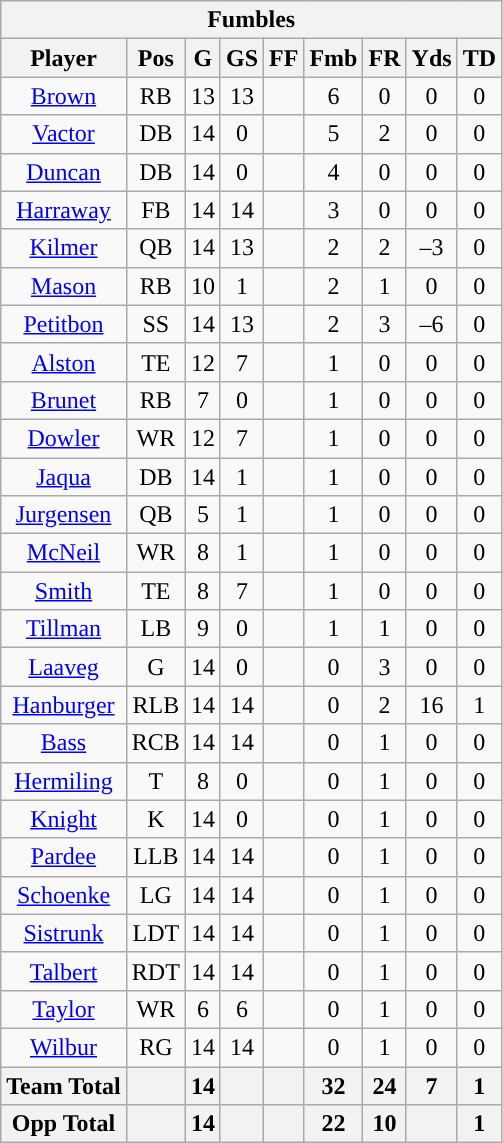<table class="wikitable" style="text-align:center">
<tr>
<th colspan="9">Fumbles</th>
</tr>
<tr>
<th>Player</th>
<th>Pos</th>
<th>G</th>
<th>GS</th>
<th>FF</th>
<th>Fmb</th>
<th>FR</th>
<th>Yds</th>
<th>TD</th>
</tr>
<tr>
<td><a href='#'>Brown</a></td>
<td>RB</td>
<td>13</td>
<td>13</td>
<td></td>
<td>6</td>
<td>0</td>
<td>0</td>
<td>0</td>
</tr>
<tr>
<td><a href='#'>Vactor</a></td>
<td>DB</td>
<td>14</td>
<td>0</td>
<td></td>
<td>5</td>
<td>2</td>
<td>0</td>
<td>0</td>
</tr>
<tr>
<td><a href='#'>Duncan</a></td>
<td>DB</td>
<td>14</td>
<td>0</td>
<td></td>
<td>4</td>
<td>0</td>
<td>0</td>
<td>0</td>
</tr>
<tr>
<td><a href='#'>Harraway</a></td>
<td>FB</td>
<td>14</td>
<td>14</td>
<td></td>
<td>3</td>
<td>0</td>
<td>0</td>
<td>0</td>
</tr>
<tr>
<td><a href='#'>Kilmer</a></td>
<td>QB</td>
<td>14</td>
<td>13</td>
<td></td>
<td>2</td>
<td>2</td>
<td>–3</td>
<td>0</td>
</tr>
<tr>
<td><a href='#'>Mason</a></td>
<td>RB</td>
<td>10</td>
<td>1</td>
<td></td>
<td>2</td>
<td>1</td>
<td>0</td>
<td>0</td>
</tr>
<tr>
<td><a href='#'>Petitbon</a></td>
<td>SS</td>
<td>14</td>
<td>13</td>
<td></td>
<td>2</td>
<td>3</td>
<td>–6</td>
<td>0</td>
</tr>
<tr>
<td><a href='#'>Alston</a></td>
<td>TE</td>
<td>12</td>
<td>7</td>
<td></td>
<td>1</td>
<td>0</td>
<td>0</td>
<td>0</td>
</tr>
<tr>
<td><a href='#'>Brunet</a></td>
<td>RB</td>
<td>7</td>
<td>0</td>
<td></td>
<td>1</td>
<td>0</td>
<td>0</td>
<td>0</td>
</tr>
<tr>
<td><a href='#'>Dowler</a></td>
<td>WR</td>
<td>12</td>
<td>7</td>
<td></td>
<td>1</td>
<td>0</td>
<td>0</td>
<td>0</td>
</tr>
<tr>
<td><a href='#'>Jaqua</a></td>
<td>DB</td>
<td>14</td>
<td>1</td>
<td></td>
<td>1</td>
<td>0</td>
<td>0</td>
<td>0</td>
</tr>
<tr>
<td><a href='#'>Jurgensen</a></td>
<td>QB</td>
<td>5</td>
<td>1</td>
<td></td>
<td>1</td>
<td>0</td>
<td>0</td>
<td>0</td>
</tr>
<tr>
<td><a href='#'>McNeil</a></td>
<td>WR</td>
<td>8</td>
<td>1</td>
<td></td>
<td>1</td>
<td>0</td>
<td>0</td>
<td>0</td>
</tr>
<tr>
<td><a href='#'>Smith</a></td>
<td>TE</td>
<td>8</td>
<td>7</td>
<td></td>
<td>1</td>
<td>0</td>
<td>0</td>
<td>0</td>
</tr>
<tr>
<td><a href='#'>Tillman</a></td>
<td>LB</td>
<td>9</td>
<td>0</td>
<td></td>
<td>1</td>
<td>1</td>
<td>0</td>
<td>0</td>
</tr>
<tr>
<td><a href='#'>Laaveg</a></td>
<td>G</td>
<td>14</td>
<td>0</td>
<td></td>
<td>0</td>
<td>3</td>
<td>0</td>
<td>0</td>
</tr>
<tr>
<td><a href='#'>Hanburger</a></td>
<td>RLB</td>
<td>14</td>
<td>14</td>
<td></td>
<td>0</td>
<td>2</td>
<td>16</td>
<td>1</td>
</tr>
<tr>
<td><a href='#'>Bass</a></td>
<td>RCB</td>
<td>14</td>
<td>14</td>
<td></td>
<td>0</td>
<td>1</td>
<td>0</td>
<td>0</td>
</tr>
<tr>
<td><a href='#'>Hermiling</a></td>
<td>T</td>
<td>8</td>
<td>0</td>
<td></td>
<td>0</td>
<td>1</td>
<td>0</td>
<td>0</td>
</tr>
<tr>
<td><a href='#'>Knight</a></td>
<td>K</td>
<td>14</td>
<td>0</td>
<td></td>
<td>0</td>
<td>1</td>
<td>0</td>
<td>0</td>
</tr>
<tr>
<td><a href='#'>Pardee</a></td>
<td>LLB</td>
<td>14</td>
<td>14</td>
<td></td>
<td>0</td>
<td>1</td>
<td>0</td>
<td>0</td>
</tr>
<tr>
<td><a href='#'>Schoenke</a></td>
<td>LG</td>
<td>14</td>
<td>14</td>
<td></td>
<td>0</td>
<td>1</td>
<td>0</td>
<td>0</td>
</tr>
<tr>
<td><a href='#'>Sistrunk</a></td>
<td>LDT</td>
<td>14</td>
<td>14</td>
<td></td>
<td>0</td>
<td>1</td>
<td>0</td>
<td>0</td>
</tr>
<tr>
<td><a href='#'>Talbert</a></td>
<td>RDT</td>
<td>14</td>
<td>14</td>
<td></td>
<td>0</td>
<td>1</td>
<td>0</td>
<td>0</td>
</tr>
<tr>
<td><a href='#'>Taylor</a></td>
<td>WR</td>
<td>6</td>
<td>6</td>
<td></td>
<td>0</td>
<td>1</td>
<td>0</td>
<td>0</td>
</tr>
<tr>
<td><a href='#'>Wilbur</a></td>
<td>RG</td>
<td>14</td>
<td>14</td>
<td></td>
<td>0</td>
<td>1</td>
<td>0</td>
<td>0</td>
</tr>
<tr>
<th>Team Total</th>
<th></th>
<th>14</th>
<th></th>
<th></th>
<th>32</th>
<th>24</th>
<th>7</th>
<th>1</th>
</tr>
<tr>
<th>Opp Total</th>
<th></th>
<th>14</th>
<th></th>
<th></th>
<th>22</th>
<th>10</th>
<th></th>
<th>1</th>
</tr>
</table>
